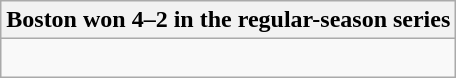<table class="wikitable collapsible collapsed">
<tr>
<th>Boston won 4–2 in the regular-season series</th>
</tr>
<tr>
<td><br>




</td>
</tr>
</table>
